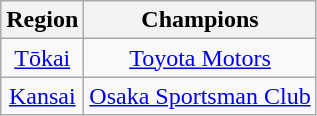<table class="wikitable" style="text-align:center;">
<tr>
<th>Region</th>
<th>Champions</th>
</tr>
<tr>
<td><a href='#'>Tōkai</a></td>
<td><a href='#'>Toyota Motors</a></td>
</tr>
<tr>
<td><a href='#'>Kansai</a></td>
<td><a href='#'>Osaka Sportsman Club</a></td>
</tr>
</table>
